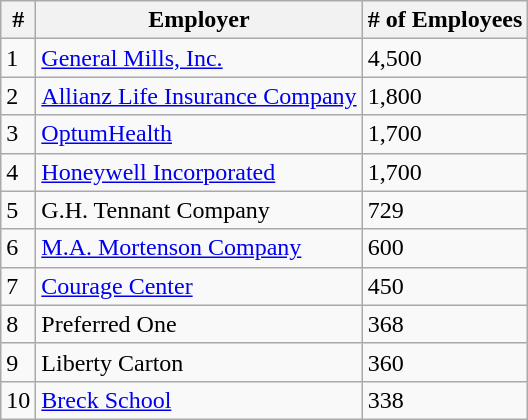<table class="wikitable">
<tr>
<th>#</th>
<th>Employer</th>
<th># of Employees</th>
</tr>
<tr>
<td>1</td>
<td><a href='#'>General Mills, Inc.</a></td>
<td>4,500</td>
</tr>
<tr>
<td>2</td>
<td><a href='#'>Allianz Life Insurance Company</a></td>
<td>1,800</td>
</tr>
<tr>
<td>3</td>
<td><a href='#'>OptumHealth</a></td>
<td>1,700</td>
</tr>
<tr>
<td>4</td>
<td><a href='#'>Honeywell Incorporated</a></td>
<td>1,700</td>
</tr>
<tr>
<td>5</td>
<td>G.H. Tennant Company</td>
<td>729</td>
</tr>
<tr>
<td>6</td>
<td><a href='#'>M.A. Mortenson Company</a></td>
<td>600</td>
</tr>
<tr>
<td>7</td>
<td><a href='#'>Courage Center</a></td>
<td>450</td>
</tr>
<tr>
<td>8</td>
<td>Preferred One</td>
<td>368</td>
</tr>
<tr>
<td>9</td>
<td>Liberty Carton</td>
<td>360</td>
</tr>
<tr>
<td>10</td>
<td><a href='#'>Breck School</a></td>
<td>338</td>
</tr>
</table>
